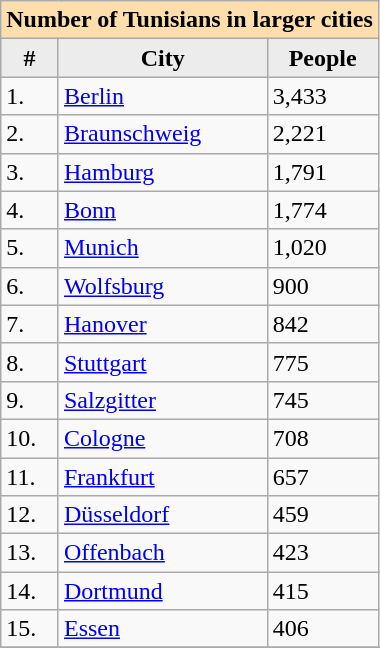<table class="wikitable">
<tr>
<td colspan="10"  style="text-align:center; background:#ffdead;"><strong>Number of Tunisians in larger cities </strong></td>
</tr>
<tr style="background:#ddd;">
<th style="background:#ececec;">#</th>
<th style="background:#ececec;">City</th>
<th style="background:#ececec;">People</th>
</tr>
<tr style="text-align:left;"|>
<td>1.</td>
<td><a href='#'>Berlin</a></td>
<td>3,433</td>
</tr>
<tr style="text-align:left;">
<td>2.</td>
<td><a href='#'>Braunschweig</a></td>
<td>2,221</td>
</tr>
<tr style="text-align:left;">
<td>3.</td>
<td><a href='#'>Hamburg</a></td>
<td>1,791</td>
</tr>
<tr style="text-align:left;">
<td>4.</td>
<td><a href='#'>Bonn</a></td>
<td>1,774</td>
</tr>
<tr style="text-align:left;">
<td>5.</td>
<td><a href='#'>Munich</a></td>
<td>1,020</td>
</tr>
<tr style="text-align:left;">
<td>6.</td>
<td><a href='#'>Wolfsburg</a></td>
<td>900</td>
</tr>
<tr style="text-align:left;">
<td>7.</td>
<td><a href='#'>Hanover</a></td>
<td>842</td>
</tr>
<tr style="text-align:left;">
<td>8.</td>
<td><a href='#'>Stuttgart</a></td>
<td>775</td>
</tr>
<tr style="text-align:left;">
<td>9.</td>
<td><a href='#'>Salzgitter</a></td>
<td>745</td>
</tr>
<tr style="text-align:left;">
<td>10.</td>
<td><a href='#'>Cologne</a></td>
<td>708</td>
</tr>
<tr style="text-align:left;">
<td>11.</td>
<td><a href='#'>Frankfurt</a></td>
<td>657</td>
</tr>
<tr style="text-align:left;">
<td>12.</td>
<td><a href='#'>Düsseldorf</a></td>
<td>459</td>
</tr>
<tr style="text-align:left;">
<td>13.</td>
<td><a href='#'>Offenbach</a></td>
<td>423</td>
</tr>
<tr style="text-align:left;">
<td>14.</td>
<td><a href='#'>Dortmund</a></td>
<td>415</td>
</tr>
<tr style="text-align:left;">
<td>15.</td>
<td><a href='#'>Essen</a></td>
<td>406</td>
</tr>
<tr style="text-align:left;">
</tr>
</table>
